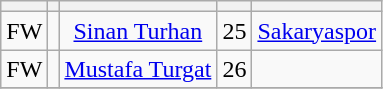<table class="wikitable sortable" style="text-align: center">
<tr>
<th></th>
<th></th>
<th></th>
<th></th>
<th></th>
</tr>
<tr>
<td>FW</td>
<td></td>
<td><a href='#'>Sinan Turhan</a></td>
<td>25</td>
<td><a href='#'>Sakaryaspor</a></td>
</tr>
<tr>
<td>FW</td>
<td></td>
<td><a href='#'>Mustafa Turgat</a></td>
<td>26</td>
<td></td>
</tr>
<tr>
</tr>
</table>
